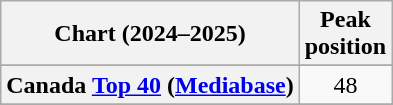<table class="wikitable sortable plainrowheaders" style="text-align:center">
<tr>
<th scope="col">Chart (2024–2025)</th>
<th scope="col">Peak<br>position</th>
</tr>
<tr>
</tr>
<tr>
</tr>
<tr>
<th scope="row">Canada <a href='#'>Top 40</a> (<a href='#'>Mediabase</a>)</th>
<td>48</td>
</tr>
<tr>
</tr>
<tr>
</tr>
<tr>
</tr>
<tr>
</tr>
<tr>
</tr>
<tr>
</tr>
<tr>
</tr>
</table>
